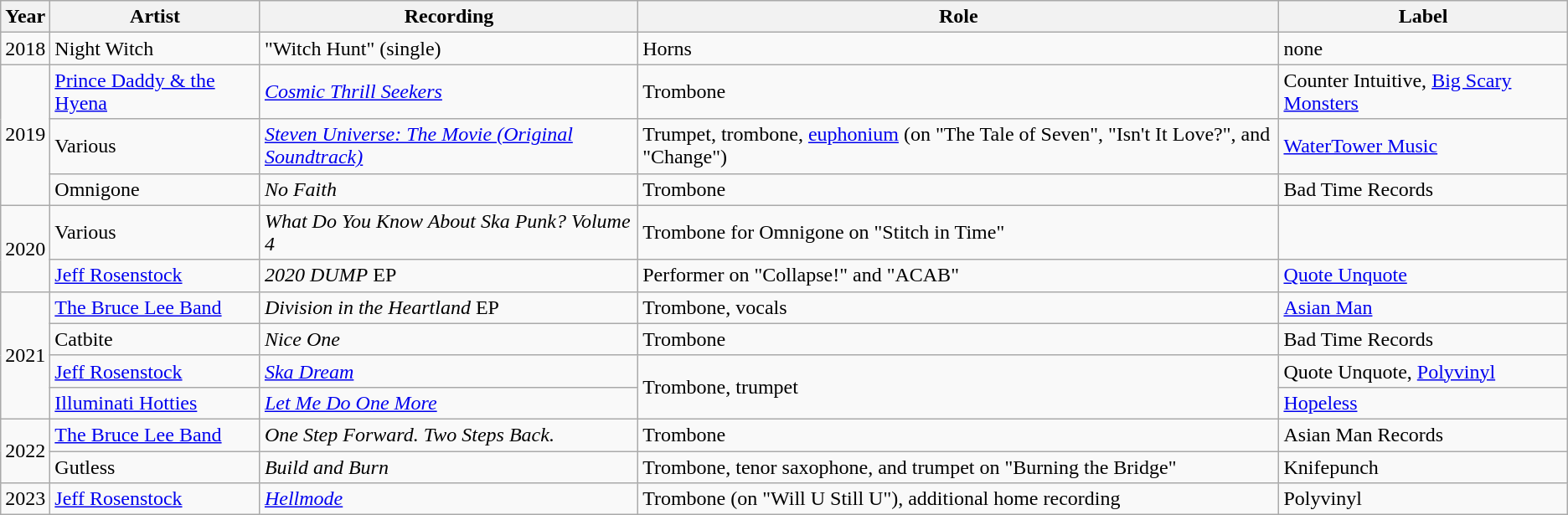<table class="wikitable">
<tr>
<th>Year</th>
<th>Artist</th>
<th>Recording</th>
<th>Role</th>
<th>Label</th>
</tr>
<tr>
<td>2018</td>
<td>Night Witch</td>
<td>"Witch Hunt" (single)</td>
<td>Horns</td>
<td>none</td>
</tr>
<tr>
<td rowspan="3">2019</td>
<td><a href='#'>Prince Daddy & the Hyena</a></td>
<td><em><a href='#'>Cosmic Thrill Seekers</a></em></td>
<td>Trombone</td>
<td>Counter Intuitive, <a href='#'>Big Scary Monsters</a></td>
</tr>
<tr>
<td>Various</td>
<td><a href='#'><em>Steven Universe: The Movie (Original Soundtrack)</em></a></td>
<td>Trumpet, trombone, <a href='#'>euphonium</a> (on "The Tale of Seven", "Isn't It Love?", and "Change")</td>
<td><a href='#'>WaterTower Music</a></td>
</tr>
<tr>
<td>Omnigone</td>
<td><em>No Faith</em></td>
<td>Trombone</td>
<td>Bad Time Records</td>
</tr>
<tr>
<td rowspan="2">2020</td>
<td>Various</td>
<td><em>What Do You Know About Ska Punk? Volume 4</em></td>
<td>Trombone for Omnigone on "Stitch in Time"</td>
<td></td>
</tr>
<tr>
<td><a href='#'>Jeff Rosenstock</a></td>
<td><em>2020 DUMP</em> EP</td>
<td>Performer on "Collapse!" and "ACAB"</td>
<td><a href='#'>Quote Unquote</a></td>
</tr>
<tr>
<td rowspan="4">2021</td>
<td><a href='#'>The Bruce Lee Band</a></td>
<td><em>Division in the Heartland</em> EP</td>
<td>Trombone, vocals</td>
<td><a href='#'>Asian Man</a></td>
</tr>
<tr>
<td>Catbite</td>
<td><em>Nice One</em></td>
<td>Trombone</td>
<td>Bad Time Records</td>
</tr>
<tr>
<td><a href='#'>Jeff Rosenstock</a></td>
<td><em><a href='#'>Ska Dream</a></em></td>
<td rowspan="2">Trombone, trumpet</td>
<td>Quote Unquote, <a href='#'>Polyvinyl</a></td>
</tr>
<tr>
<td><a href='#'>Illuminati Hotties</a></td>
<td><em><a href='#'>Let Me Do One More</a></em></td>
<td><a href='#'>Hopeless</a></td>
</tr>
<tr>
<td rowspan="2">2022</td>
<td><a href='#'>The Bruce Lee Band</a></td>
<td><em>One Step Forward. Two Steps Back.</em></td>
<td>Trombone</td>
<td>Asian Man Records</td>
</tr>
<tr>
<td>Gutless</td>
<td><em>Build and Burn</em></td>
<td>Trombone, tenor saxophone, and trumpet on "Burning the Bridge"</td>
<td>Knifepunch</td>
</tr>
<tr>
<td>2023</td>
<td><a href='#'>Jeff Rosenstock</a></td>
<td><em><a href='#'>Hellmode</a></em></td>
<td>Trombone (on "Will U Still U"), additional home recording</td>
<td>Polyvinyl</td>
</tr>
</table>
